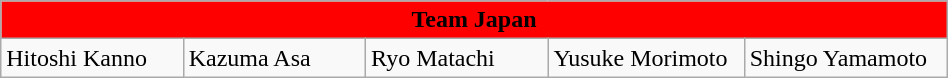<table class="wikitable" style="width:50%; text-align=center;">
<tr>
<th colspan="5" style="background:red;">Team Japan</th>
</tr>
<tr>
<td style="width:10%;">Hitoshi Kanno</td>
<td style="width:10%;">Kazuma Asa</td>
<td style="width:10%;">Ryo Matachi</td>
<td style="width:10%;">Yusuke Morimoto</td>
<td style="width:10%;">Shingo Yamamoto</td>
</tr>
</table>
